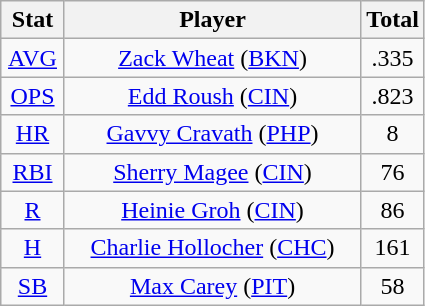<table class="wikitable" style="text-align:center;">
<tr>
<th style="width:15%;">Stat</th>
<th>Player</th>
<th style="width:15%;">Total</th>
</tr>
<tr>
<td><a href='#'>AVG</a></td>
<td><a href='#'>Zack Wheat</a> (<a href='#'>BKN</a>)</td>
<td>.335</td>
</tr>
<tr>
<td><a href='#'>OPS</a></td>
<td><a href='#'>Edd Roush</a> (<a href='#'>CIN</a>)</td>
<td>.823</td>
</tr>
<tr>
<td><a href='#'>HR</a></td>
<td><a href='#'>Gavvy Cravath</a> (<a href='#'>PHP</a>)</td>
<td>8</td>
</tr>
<tr>
<td><a href='#'>RBI</a></td>
<td><a href='#'>Sherry Magee</a> (<a href='#'>CIN</a>)</td>
<td>76</td>
</tr>
<tr>
<td><a href='#'>R</a></td>
<td><a href='#'>Heinie Groh</a> (<a href='#'>CIN</a>)</td>
<td>86</td>
</tr>
<tr>
<td><a href='#'>H</a></td>
<td><a href='#'>Charlie Hollocher</a> (<a href='#'>CHC</a>)</td>
<td>161</td>
</tr>
<tr>
<td><a href='#'>SB</a></td>
<td><a href='#'>Max Carey</a> (<a href='#'>PIT</a>)</td>
<td>58</td>
</tr>
</table>
